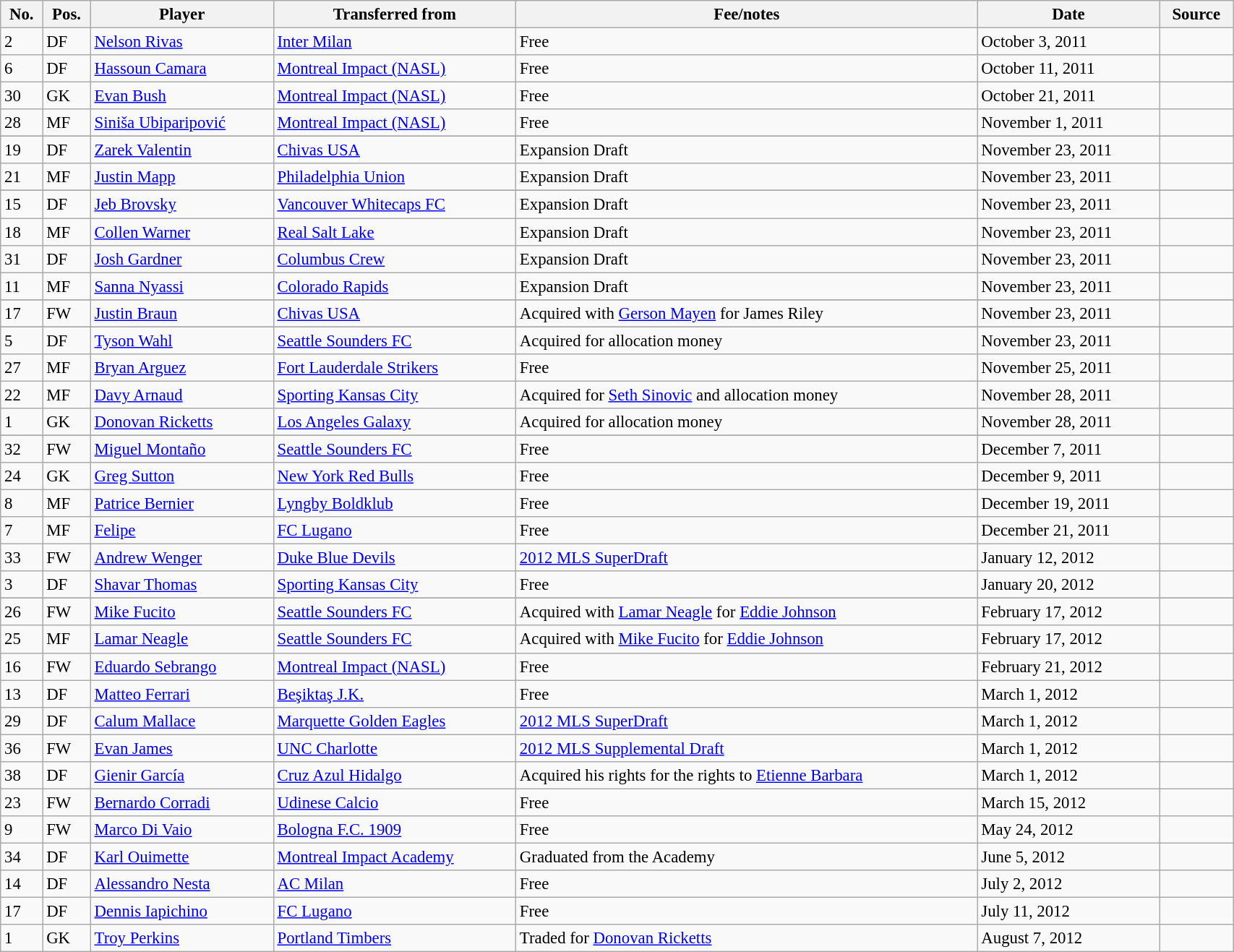<table class="wikitable sortable" style="width:90%; text-align:center; font-size:95%; text-align:left;">
<tr>
<th><strong>No.</strong></th>
<th><strong>Pos.</strong></th>
<th><strong>Player</strong></th>
<th><strong>Transferred from</strong></th>
<th><strong>Fee/notes</strong></th>
<th><strong>Date</strong></th>
<th><strong>Source</strong></th>
</tr>
<tr>
<td>2</td>
<td>DF</td>
<td> <a href='#'>Nelson Rivas</a></td>
<td> <a href='#'>Inter Milan</a></td>
<td>Free</td>
<td>October 3, 2011</td>
<td></td>
</tr>
<tr>
<td>6</td>
<td>DF</td>
<td> <a href='#'>Hassoun Camara</a></td>
<td> <a href='#'>Montreal Impact (NASL)</a></td>
<td>Free</td>
<td>October 11, 2011</td>
<td></td>
</tr>
<tr>
<td>30</td>
<td>GK</td>
<td> <a href='#'>Evan Bush</a></td>
<td> <a href='#'>Montreal Impact (NASL)</a></td>
<td>Free</td>
<td>October 21, 2011</td>
<td></td>
</tr>
<tr>
<td>28</td>
<td>MF</td>
<td> <a href='#'>Siniša Ubiparipović</a></td>
<td> <a href='#'>Montreal Impact (NASL)</a></td>
<td>Free</td>
<td>November 1, 2011</td>
<td></td>
</tr>
<tr -||FW||>
</tr>
<tr>
<td>19</td>
<td>DF</td>
<td> <a href='#'>Zarek Valentin</a></td>
<td> <a href='#'>Chivas USA</a></td>
<td>Expansion Draft</td>
<td>November 23, 2011</td>
<td></td>
</tr>
<tr>
<td>21</td>
<td>MF</td>
<td> <a href='#'>Justin Mapp</a></td>
<td> <a href='#'>Philadelphia Union</a></td>
<td>Expansion Draft</td>
<td>November 23, 2011</td>
<td></td>
</tr>
<tr -||DF||>
</tr>
<tr>
<td>15</td>
<td>DF</td>
<td> <a href='#'>Jeb Brovsky</a></td>
<td> <a href='#'>Vancouver Whitecaps FC</a></td>
<td>Expansion Draft</td>
<td>November 23, 2011</td>
<td></td>
</tr>
<tr>
<td>18</td>
<td>MF</td>
<td> <a href='#'>Collen Warner</a></td>
<td> <a href='#'>Real Salt Lake</a></td>
<td>Expansion Draft</td>
<td>November 23, 2011</td>
<td></td>
</tr>
<tr>
<td>31</td>
<td>DF</td>
<td> <a href='#'>Josh Gardner</a></td>
<td> <a href='#'>Columbus Crew</a></td>
<td>Expansion Draft</td>
<td>November 23, 2011</td>
<td></td>
</tr>
<tr>
<td>11</td>
<td>MF</td>
<td> <a href='#'>Sanna Nyassi</a></td>
<td> <a href='#'>Colorado Rapids</a></td>
<td>Expansion Draft</td>
<td>November 23, 2011</td>
<td></td>
</tr>
<tr -||MF||>
</tr>
<tr -||DF-MF||>
</tr>
<tr>
<td>17</td>
<td>FW</td>
<td> <a href='#'>Justin Braun</a></td>
<td> <a href='#'>Chivas USA</a></td>
<td>Acquired with <a href='#'>Gerson Mayen</a> for James Riley</td>
<td>November 23, 2011</td>
<td></td>
</tr>
<tr -||MF||>
</tr>
<tr>
<td>5</td>
<td>DF</td>
<td> <a href='#'>Tyson Wahl</a></td>
<td> <a href='#'>Seattle Sounders FC</a></td>
<td>Acquired for allocation money</td>
<td>November 23, 2011</td>
<td></td>
</tr>
<tr>
<td>27</td>
<td>MF</td>
<td> <a href='#'>Bryan Arguez</a></td>
<td> <a href='#'>Fort Lauderdale Strikers</a></td>
<td>Free</td>
<td>November 25, 2011</td>
<td></td>
</tr>
<tr>
<td>22</td>
<td>MF</td>
<td> <a href='#'>Davy Arnaud</a></td>
<td> <a href='#'>Sporting Kansas City</a></td>
<td>Acquired for <a href='#'>Seth Sinovic</a> and allocation money</td>
<td>November 28, 2011</td>
<td></td>
</tr>
<tr>
<td>1</td>
<td>GK</td>
<td> <a href='#'>Donovan Ricketts</a></td>
<td> <a href='#'>Los Angeles Galaxy</a></td>
<td>Acquired for allocation money</td>
<td>November 28, 2011</td>
<td></td>
</tr>
<tr -||MF || >
</tr>
<tr>
<td>32</td>
<td>FW</td>
<td> <a href='#'>Miguel Montaño</a></td>
<td> <a href='#'>Seattle Sounders FC</a></td>
<td>Free</td>
<td>December 7, 2011</td>
<td></td>
</tr>
<tr>
<td>24</td>
<td>GK</td>
<td> <a href='#'>Greg Sutton</a></td>
<td> <a href='#'>New York Red Bulls</a></td>
<td>Free</td>
<td>December 9, 2011</td>
<td></td>
</tr>
<tr>
<td>8</td>
<td>MF</td>
<td> <a href='#'>Patrice Bernier</a></td>
<td> <a href='#'>Lyngby Boldklub</a></td>
<td>Free</td>
<td>December 19, 2011</td>
<td></td>
</tr>
<tr>
<td>7</td>
<td>MF</td>
<td> <a href='#'>Felipe</a></td>
<td> <a href='#'>FC Lugano</a></td>
<td>Free</td>
<td>December 21, 2011</td>
<td></td>
</tr>
<tr>
<td>33</td>
<td>FW</td>
<td> <a href='#'>Andrew Wenger</a></td>
<td> <a href='#'>Duke Blue Devils</a></td>
<td><a href='#'>2012 MLS SuperDraft</a></td>
<td>January 12, 2012</td>
<td></td>
</tr>
<tr>
<td>3</td>
<td>DF</td>
<td> <a href='#'>Shavar Thomas</a></td>
<td> <a href='#'>Sporting Kansas City</a></td>
<td>Free</td>
<td>January 20, 2012</td>
<td></td>
</tr>
<tr -||FW||>
</tr>
<tr>
<td>26</td>
<td>FW</td>
<td> <a href='#'>Mike Fucito</a></td>
<td> <a href='#'>Seattle Sounders FC</a></td>
<td>Acquired with <a href='#'>Lamar Neagle</a> for <a href='#'>Eddie Johnson</a></td>
<td>February 17, 2012</td>
<td></td>
</tr>
<tr>
<td>25</td>
<td>MF</td>
<td> <a href='#'>Lamar Neagle</a></td>
<td> <a href='#'>Seattle Sounders FC</a></td>
<td>Acquired with <a href='#'>Mike Fucito</a> for <a href='#'>Eddie Johnson</a></td>
<td>February 17, 2012</td>
<td></td>
</tr>
<tr>
<td>16</td>
<td>FW</td>
<td> <a href='#'>Eduardo Sebrango</a></td>
<td> <a href='#'>Montreal Impact (NASL)</a></td>
<td>Free</td>
<td>February 21, 2012</td>
<td></td>
</tr>
<tr>
<td>13</td>
<td>DF</td>
<td> <a href='#'>Matteo Ferrari</a></td>
<td> <a href='#'>Beşiktaş J.K.</a></td>
<td>Free</td>
<td>March 1, 2012</td>
<td></td>
</tr>
<tr>
<td>29</td>
<td>DF</td>
<td> <a href='#'>Calum Mallace</a></td>
<td> <a href='#'>Marquette Golden Eagles</a></td>
<td><a href='#'>2012 MLS SuperDraft</a></td>
<td>March 1, 2012</td>
<td></td>
</tr>
<tr>
<td>36</td>
<td>FW</td>
<td> <a href='#'>Evan James</a></td>
<td> <a href='#'>UNC Charlotte</a></td>
<td><a href='#'>2012 MLS Supplemental Draft</a></td>
<td>March 1, 2012</td>
<td></td>
</tr>
<tr>
<td>38</td>
<td>DF</td>
<td> <a href='#'>Gienir García</a></td>
<td> <a href='#'>Cruz Azul Hidalgo</a></td>
<td>Acquired his rights for the rights to <a href='#'>Etienne Barbara</a></td>
<td>March 1, 2012</td>
<td></td>
</tr>
<tr>
<td>23</td>
<td>FW</td>
<td> <a href='#'>Bernardo Corradi</a></td>
<td> <a href='#'>Udinese Calcio</a></td>
<td>Free</td>
<td>March 15, 2012</td>
<td></td>
</tr>
<tr>
<td>9</td>
<td>FW</td>
<td> <a href='#'>Marco Di Vaio</a></td>
<td> <a href='#'>Bologna F.C. 1909</a></td>
<td>Free</td>
<td>May 24, 2012</td>
<td></td>
</tr>
<tr>
<td>34</td>
<td>DF</td>
<td> <a href='#'>Karl Ouimette</a></td>
<td> <a href='#'>Montreal Impact Academy</a></td>
<td>Graduated from the Academy</td>
<td>June 5, 2012</td>
<td></td>
</tr>
<tr>
<td>14</td>
<td>DF</td>
<td> <a href='#'>Alessandro Nesta</a></td>
<td> <a href='#'>AC Milan</a></td>
<td>Free</td>
<td>July 2, 2012</td>
<td></td>
</tr>
<tr>
<td>17</td>
<td>DF</td>
<td> <a href='#'>Dennis Iapichino</a></td>
<td> <a href='#'>FC Lugano</a></td>
<td>Free</td>
<td>July 11, 2012</td>
<td></td>
</tr>
<tr>
<td>1</td>
<td>GK</td>
<td> <a href='#'>Troy Perkins</a></td>
<td> <a href='#'>Portland Timbers</a></td>
<td>Traded for <a href='#'>Donovan Ricketts</a></td>
<td>August 7, 2012</td>
<td></td>
</tr>
</table>
